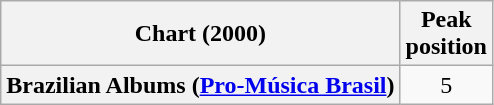<table class="wikitable plainrowheaders">
<tr>
<th scope="col">Chart (2000)</th>
<th scope="col">Peak<br> position</th>
</tr>
<tr>
<th scope="row">Brazilian Albums (<a href='#'>Pro-Música Brasil</a>)</th>
<td align="center">5</td>
</tr>
</table>
